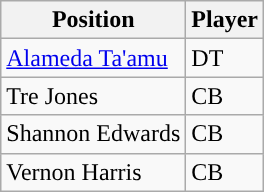<table class="wikitable sortable">
<tr>
<th>Position</th>
<th>Player</th>
</tr>
<tr>
<td><a href='#'>Alameda Ta'amu</a></td>
<td>DT</td>
</tr>
<tr>
<td>Tre Jones</td>
<td>CB</td>
</tr>
<tr>
<td>Shannon Edwards</td>
<td>CB</td>
</tr>
<tr>
<td>Vernon Harris</td>
<td>CB</td>
</tr>
</table>
